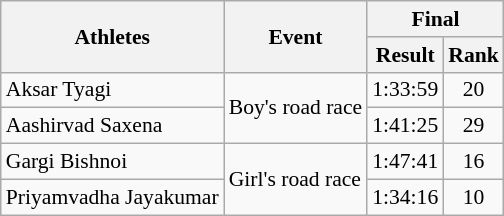<table class=wikitable style="text-align:center; font-size:90%">
<tr>
<th rowspan=2>Athletes</th>
<th rowspan=2>Event</th>
<th colspan=2>Final</th>
</tr>
<tr>
<th>Result</th>
<th>Rank</th>
</tr>
<tr>
<td align="left">Aksar Tyagi</td>
<td align="left" rowspan="2">Boy's road race</td>
<td>1:33:59</td>
<td>20</td>
</tr>
<tr>
<td align="left">Aashirvad Saxena</td>
<td>1:41:25</td>
<td>29</td>
</tr>
<tr>
<td align="left">Gargi Bishnoi</td>
<td align="left" rowspan="2">Girl's road race</td>
<td>1:47:41</td>
<td>16</td>
</tr>
<tr>
<td align="left">Priyamvadha Jayakumar</td>
<td>1:34:16</td>
<td>10</td>
</tr>
</table>
